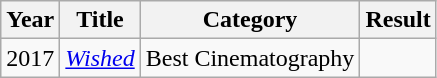<table class="wikitable">
<tr>
<th>Year</th>
<th>Title</th>
<th>Category</th>
<th>Result</th>
</tr>
<tr>
<td>2017</td>
<td><em><a href='#'>Wished</a></em></td>
<td>Best Cinematography</td>
<td></td>
</tr>
</table>
